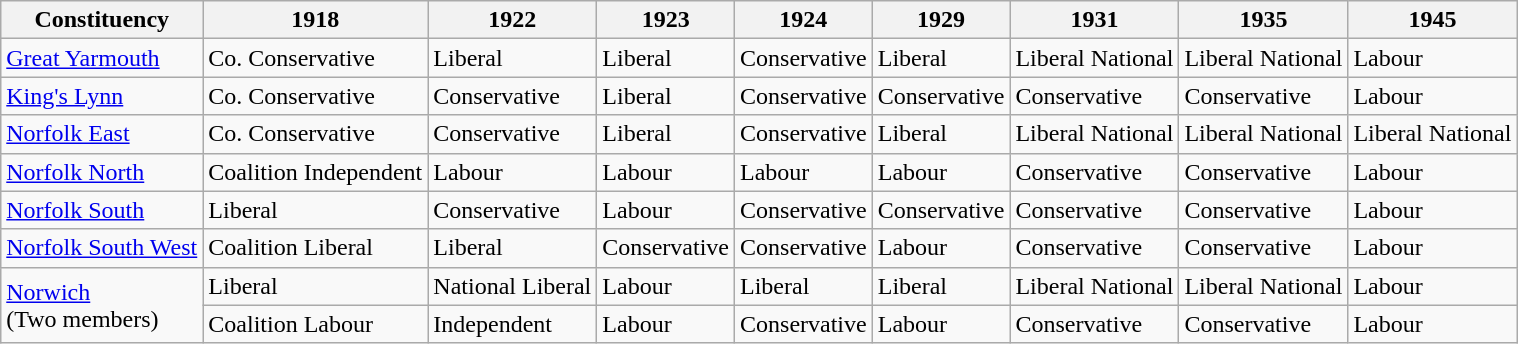<table class="wikitable sortable">
<tr>
<th>Constituency</th>
<th>1918</th>
<th>1922</th>
<th>1923</th>
<th>1924</th>
<th>1929</th>
<th>1931</th>
<th>1935</th>
<th>1945</th>
</tr>
<tr>
<td><a href='#'>Great Yarmouth</a></td>
<td bgcolor=>Co. Conservative</td>
<td bgcolor=>Liberal</td>
<td bgcolor=>Liberal</td>
<td bgcolor=>Conservative</td>
<td bgcolor=>Liberal</td>
<td bgcolor=>Liberal National</td>
<td bgcolor=>Liberal National</td>
<td bgcolor=>Labour</td>
</tr>
<tr>
<td><a href='#'>King's Lynn</a></td>
<td bgcolor=>Co. Conservative</td>
<td bgcolor=>Conservative</td>
<td bgcolor=>Liberal</td>
<td bgcolor=>Conservative</td>
<td bgcolor=>Conservative</td>
<td bgcolor=>Conservative</td>
<td bgcolor=>Conservative</td>
<td bgcolor=>Labour</td>
</tr>
<tr>
<td><a href='#'>Norfolk East</a></td>
<td bgcolor=>Co. Conservative</td>
<td bgcolor=>Conservative</td>
<td bgcolor=>Liberal</td>
<td bgcolor=>Conservative</td>
<td bgcolor=>Liberal</td>
<td bgcolor=>Liberal National</td>
<td bgcolor=>Liberal National</td>
<td bgcolor=>Liberal National</td>
</tr>
<tr>
<td><a href='#'>Norfolk North</a></td>
<td bgcolor=>Coalition Independent</td>
<td bgcolor=>Labour</td>
<td bgcolor=>Labour</td>
<td bgcolor=>Labour</td>
<td bgcolor=>Labour</td>
<td bgcolor=>Conservative</td>
<td bgcolor=>Conservative</td>
<td bgcolor=>Labour</td>
</tr>
<tr>
<td><a href='#'>Norfolk South</a></td>
<td bgcolor=>Liberal</td>
<td bgcolor=>Conservative</td>
<td bgcolor=>Labour</td>
<td bgcolor=>Conservative</td>
<td bgcolor=>Conservative</td>
<td bgcolor=>Conservative</td>
<td bgcolor=>Conservative</td>
<td bgcolor=>Labour</td>
</tr>
<tr>
<td><a href='#'>Norfolk South West</a></td>
<td bgcolor=>Coalition Liberal</td>
<td bgcolor=>Liberal</td>
<td bgcolor=>Conservative</td>
<td bgcolor=>Conservative</td>
<td bgcolor=>Labour</td>
<td bgcolor=>Conservative</td>
<td bgcolor=>Conservative</td>
<td bgcolor=>Labour</td>
</tr>
<tr>
<td rowspan="2"><a href='#'>Norwich</a><br>(Two members)</td>
<td bgcolor=>Liberal</td>
<td bgcolor=>National Liberal</td>
<td bgcolor=>Labour</td>
<td bgcolor=>Liberal</td>
<td bgcolor=>Liberal</td>
<td bgcolor=>Liberal National</td>
<td bgcolor=>Liberal National</td>
<td bgcolor=>Labour</td>
</tr>
<tr>
<td bgcolor=>Coalition Labour</td>
<td bgcolor=>Independent</td>
<td bgcolor=>Labour</td>
<td bgcolor=>Conservative</td>
<td bgcolor=>Labour</td>
<td bgcolor=>Conservative</td>
<td bgcolor=>Conservative</td>
<td bgcolor=>Labour</td>
</tr>
</table>
